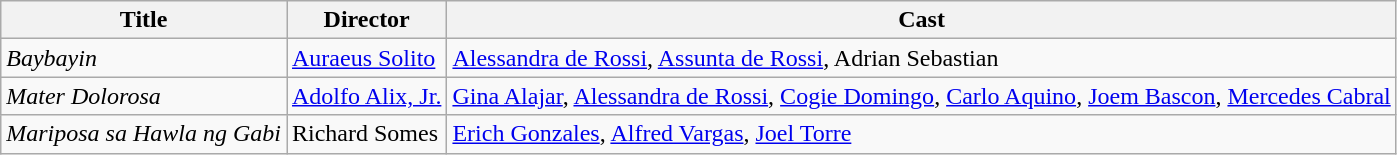<table class="wikitable">
<tr>
<th>Title</th>
<th>Director</th>
<th>Cast</th>
</tr>
<tr>
<td><em>Baybayin</em></td>
<td><a href='#'>Auraeus Solito</a></td>
<td><a href='#'>Alessandra de Rossi</a>, <a href='#'>Assunta de Rossi</a>, Adrian Sebastian</td>
</tr>
<tr>
<td><em>Mater Dolorosa</em></td>
<td><a href='#'>Adolfo Alix, Jr.</a></td>
<td><a href='#'>Gina Alajar</a>, <a href='#'>Alessandra de Rossi</a>, <a href='#'>Cogie Domingo</a>, <a href='#'>Carlo Aquino</a>, <a href='#'>Joem Bascon</a>, <a href='#'>Mercedes Cabral</a></td>
</tr>
<tr>
<td><em>Mariposa sa Hawla ng Gabi</em></td>
<td>Richard Somes</td>
<td><a href='#'>Erich Gonzales</a>, <a href='#'>Alfred Vargas</a>, <a href='#'>Joel Torre</a></td>
</tr>
</table>
